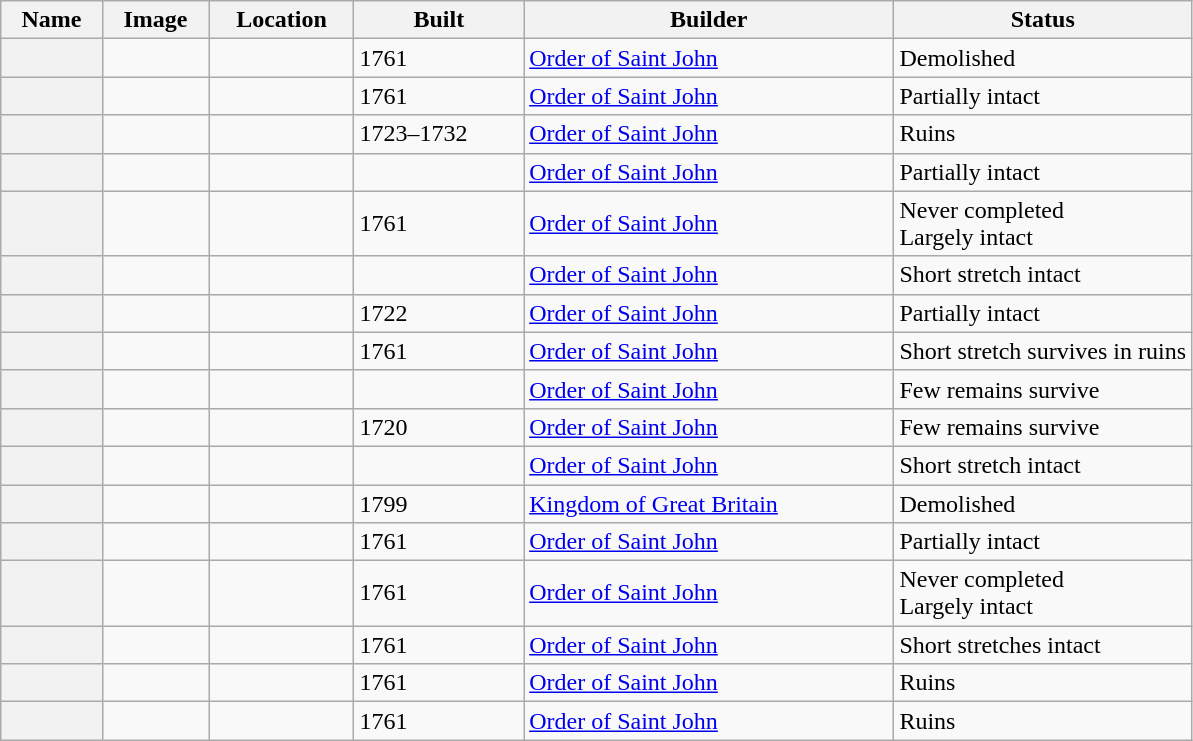<table class="wikitable sortable">
<tr>
<th scope="col">Name</th>
<th class="unsortable" scope="col">Image</th>
<th scope="col">Location</th>
<th scope="col">Built</th>
<th scope="col" class="unsortable">Builder</th>
<th scope="col" class="unsortable" style ="width:25%">Status</th>
</tr>
<tr>
<th scope="row"></th>
<td style="text-align:center;"></td>
<td></td>
<td>1761</td>
<td> <a href='#'>Order of Saint John</a></td>
<td>Demolished</td>
</tr>
<tr>
<th scope="row"></th>
<td style="text-align:center;"></td>
<td></td>
<td>1761</td>
<td> <a href='#'>Order of Saint John</a></td>
<td>Partially intact</td>
</tr>
<tr>
<th scope="row"></th>
<td style="text-align:center;"></td>
<td></td>
<td>1723–1732</td>
<td> <a href='#'>Order of Saint John</a></td>
<td>Ruins</td>
</tr>
<tr>
<th scope="row"></th>
<td style="text-align:center;"></td>
<td></td>
<td></td>
<td> <a href='#'>Order of Saint John</a></td>
<td>Partially intact</td>
</tr>
<tr>
<th scope="row"></th>
<td style="text-align:center;"></td>
<td></td>
<td>1761</td>
<td> <a href='#'>Order of Saint John</a></td>
<td>Never completed<br>Largely intact</td>
</tr>
<tr>
<th scope="row"></th>
<td style="text-align:center;"></td>
<td></td>
<td></td>
<td> <a href='#'>Order of Saint John</a></td>
<td>Short stretch intact</td>
</tr>
<tr>
<th scope="row"></th>
<td style="text-align:center;"></td>
<td></td>
<td>1722</td>
<td> <a href='#'>Order of Saint John</a></td>
<td>Partially intact</td>
</tr>
<tr>
<th scope="row"></th>
<td style="text-align:center;"></td>
<td></td>
<td>1761</td>
<td> <a href='#'>Order of Saint John</a></td>
<td>Short stretch survives in ruins</td>
</tr>
<tr>
<th scope="row"></th>
<td style="text-align:center;"></td>
<td></td>
<td></td>
<td> <a href='#'>Order of Saint John</a></td>
<td>Few remains survive</td>
</tr>
<tr>
<th scope="row"></th>
<td style="text-align:center;"></td>
<td></td>
<td>1720</td>
<td> <a href='#'>Order of Saint John</a></td>
<td>Few remains survive</td>
</tr>
<tr>
<th scope="row"></th>
<td style="text-align:center;"></td>
<td></td>
<td></td>
<td> <a href='#'>Order of Saint John</a></td>
<td>Short stretch intact</td>
</tr>
<tr>
<th scope="row"></th>
<td style="text-align:center;"></td>
<td></td>
<td>1799</td>
<td> <a href='#'>Kingdom of Great Britain</a></td>
<td>Demolished</td>
</tr>
<tr>
<th scope="row"></th>
<td style="text-align:center;"></td>
<td></td>
<td>1761</td>
<td> <a href='#'>Order of Saint John</a></td>
<td>Partially intact</td>
</tr>
<tr>
<th scope="row"></th>
<td style="text-align:center;"></td>
<td></td>
<td>1761</td>
<td> <a href='#'>Order of Saint John</a></td>
<td>Never completed<br>Largely intact</td>
</tr>
<tr>
<th scope="row"></th>
<td style="text-align:center;"></td>
<td></td>
<td>1761</td>
<td> <a href='#'>Order of Saint John</a></td>
<td>Short stretches intact</td>
</tr>
<tr>
<th scope="row"></th>
<td style="text-align:center;"></td>
<td></td>
<td>1761</td>
<td> <a href='#'>Order of Saint John</a></td>
<td>Ruins</td>
</tr>
<tr>
<th scope="row"></th>
<td style="text-align:center;"></td>
<td></td>
<td>1761</td>
<td> <a href='#'>Order of Saint John</a></td>
<td>Ruins</td>
</tr>
</table>
